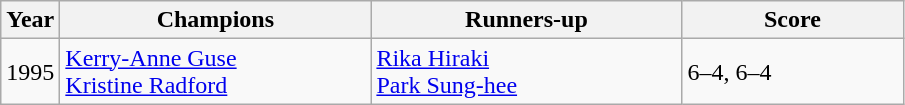<table class="wikitable">
<tr>
<th>Year</th>
<th width="200">Champions</th>
<th width="200">Runners-up</th>
<th width="140">Score</th>
</tr>
<tr>
<td>1995</td>
<td> <a href='#'>Kerry-Anne Guse</a><br> <a href='#'>Kristine Radford</a></td>
<td> <a href='#'>Rika Hiraki</a><br> <a href='#'>Park Sung-hee</a></td>
<td>6–4, 6–4</td>
</tr>
</table>
